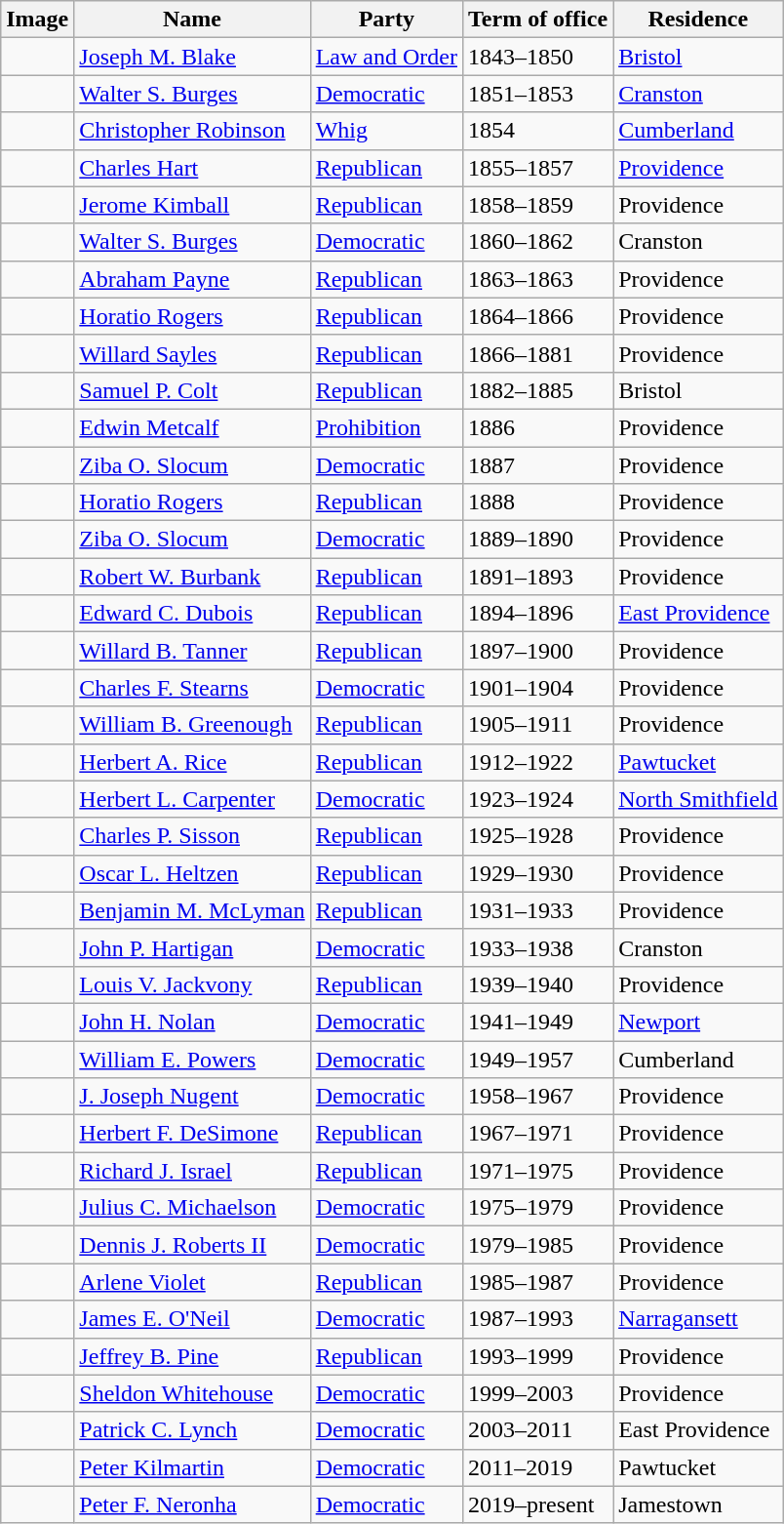<table class="wikitable">
<tr>
<th>Image</th>
<th>Name</th>
<th>Party</th>
<th>Term of office</th>
<th>Residence</th>
</tr>
<tr>
<td></td>
<td><a href='#'>Joseph M. Blake</a></td>
<td><a href='#'>Law and Order</a></td>
<td>1843–1850</td>
<td><a href='#'>Bristol</a></td>
</tr>
<tr>
<td></td>
<td><a href='#'>Walter S. Burges</a></td>
<td><a href='#'>Democratic</a></td>
<td>1851–1853</td>
<td><a href='#'>Cranston</a></td>
</tr>
<tr>
<td></td>
<td><a href='#'>Christopher Robinson</a></td>
<td><a href='#'>Whig</a></td>
<td>1854</td>
<td><a href='#'>Cumberland</a></td>
</tr>
<tr>
<td></td>
<td><a href='#'>Charles Hart</a></td>
<td><a href='#'>Republican</a></td>
<td>1855–1857</td>
<td><a href='#'>Providence</a></td>
</tr>
<tr>
<td></td>
<td><a href='#'>Jerome Kimball</a></td>
<td><a href='#'>Republican</a></td>
<td>1858–1859</td>
<td>Providence</td>
</tr>
<tr>
<td></td>
<td><a href='#'>Walter S. Burges</a></td>
<td><a href='#'>Democratic</a></td>
<td>1860–1862</td>
<td>Cranston</td>
</tr>
<tr>
<td></td>
<td><a href='#'>Abraham Payne</a></td>
<td><a href='#'>Republican</a></td>
<td>1863–1863</td>
<td>Providence</td>
</tr>
<tr>
<td></td>
<td><a href='#'>Horatio Rogers</a></td>
<td><a href='#'>Republican</a></td>
<td>1864–1866</td>
<td>Providence</td>
</tr>
<tr>
<td></td>
<td><a href='#'>Willard Sayles</a></td>
<td><a href='#'>Republican</a></td>
<td>1866–1881</td>
<td>Providence</td>
</tr>
<tr>
<td></td>
<td><a href='#'>Samuel P. Colt</a></td>
<td><a href='#'>Republican</a></td>
<td>1882–1885</td>
<td>Bristol</td>
</tr>
<tr>
<td></td>
<td><a href='#'>Edwin Metcalf</a></td>
<td><a href='#'>Prohibition</a></td>
<td>1886</td>
<td>Providence</td>
</tr>
<tr>
<td></td>
<td><a href='#'>Ziba O. Slocum</a></td>
<td><a href='#'>Democratic</a></td>
<td>1887</td>
<td>Providence</td>
</tr>
<tr>
<td></td>
<td><a href='#'>Horatio Rogers</a></td>
<td><a href='#'>Republican</a></td>
<td>1888</td>
<td>Providence</td>
</tr>
<tr>
<td></td>
<td><a href='#'>Ziba O. Slocum</a></td>
<td><a href='#'>Democratic</a></td>
<td>1889–1890</td>
<td>Providence</td>
</tr>
<tr>
<td></td>
<td><a href='#'>Robert W. Burbank</a></td>
<td><a href='#'>Republican</a></td>
<td>1891–1893</td>
<td>Providence</td>
</tr>
<tr>
<td></td>
<td><a href='#'>Edward C. Dubois</a></td>
<td><a href='#'>Republican</a></td>
<td>1894–1896</td>
<td><a href='#'>East Providence</a></td>
</tr>
<tr>
<td></td>
<td><a href='#'>Willard B. Tanner</a></td>
<td><a href='#'>Republican</a></td>
<td>1897–1900</td>
<td>Providence</td>
</tr>
<tr>
<td></td>
<td><a href='#'>Charles F. Stearns</a></td>
<td><a href='#'>Democratic</a></td>
<td>1901–1904</td>
<td>Providence</td>
</tr>
<tr>
<td></td>
<td><a href='#'>William B. Greenough</a></td>
<td><a href='#'>Republican</a></td>
<td>1905–1911</td>
<td>Providence</td>
</tr>
<tr>
<td></td>
<td><a href='#'>Herbert A. Rice</a></td>
<td><a href='#'>Republican</a></td>
<td>1912–1922</td>
<td><a href='#'>Pawtucket</a></td>
</tr>
<tr>
<td></td>
<td><a href='#'>Herbert L. Carpenter</a></td>
<td><a href='#'>Democratic</a></td>
<td>1923–1924</td>
<td><a href='#'>North Smithfield</a></td>
</tr>
<tr>
<td></td>
<td><a href='#'>Charles P. Sisson</a></td>
<td><a href='#'>Republican</a></td>
<td>1925–1928</td>
<td>Providence</td>
</tr>
<tr>
<td></td>
<td><a href='#'>Oscar L. Heltzen</a></td>
<td><a href='#'>Republican</a></td>
<td>1929–1930</td>
<td>Providence</td>
</tr>
<tr>
<td></td>
<td><a href='#'>Benjamin M. McLyman</a></td>
<td><a href='#'>Republican</a></td>
<td>1931–1933</td>
<td>Providence</td>
</tr>
<tr>
<td></td>
<td><a href='#'>John P. Hartigan</a></td>
<td><a href='#'>Democratic</a></td>
<td>1933–1938</td>
<td>Cranston</td>
</tr>
<tr>
<td></td>
<td><a href='#'>Louis V. Jackvony</a></td>
<td><a href='#'>Republican</a></td>
<td>1939–1940</td>
<td>Providence</td>
</tr>
<tr>
<td></td>
<td><a href='#'>John H. Nolan</a></td>
<td><a href='#'>Democratic</a></td>
<td>1941–1949</td>
<td><a href='#'>Newport</a></td>
</tr>
<tr>
<td></td>
<td><a href='#'>William E. Powers</a></td>
<td><a href='#'>Democratic</a></td>
<td>1949–1957</td>
<td>Cumberland</td>
</tr>
<tr>
<td></td>
<td><a href='#'>J. Joseph Nugent</a></td>
<td><a href='#'>Democratic</a></td>
<td>1958–1967</td>
<td>Providence</td>
</tr>
<tr>
<td></td>
<td><a href='#'>Herbert F. DeSimone</a></td>
<td><a href='#'>Republican</a></td>
<td>1967–1971</td>
<td>Providence</td>
</tr>
<tr>
<td></td>
<td><a href='#'>Richard J. Israel</a></td>
<td><a href='#'>Republican</a></td>
<td>1971–1975</td>
<td>Providence</td>
</tr>
<tr>
<td></td>
<td><a href='#'>Julius C. Michaelson</a></td>
<td><a href='#'>Democratic</a></td>
<td>1975–1979</td>
<td>Providence</td>
</tr>
<tr>
<td></td>
<td><a href='#'>Dennis J. Roberts II</a></td>
<td><a href='#'>Democratic</a></td>
<td>1979–1985</td>
<td>Providence</td>
</tr>
<tr>
<td></td>
<td><a href='#'>Arlene Violet</a></td>
<td><a href='#'>Republican</a></td>
<td>1985–1987</td>
<td>Providence</td>
</tr>
<tr>
<td></td>
<td><a href='#'>James E. O'Neil</a></td>
<td><a href='#'>Democratic</a></td>
<td>1987–1993</td>
<td><a href='#'>Narragansett</a></td>
</tr>
<tr>
<td></td>
<td><a href='#'>Jeffrey B. Pine</a></td>
<td><a href='#'>Republican</a></td>
<td>1993–1999</td>
<td>Providence</td>
</tr>
<tr>
<td></td>
<td><a href='#'>Sheldon Whitehouse</a></td>
<td><a href='#'>Democratic</a></td>
<td>1999–2003</td>
<td>Providence</td>
</tr>
<tr>
<td></td>
<td><a href='#'>Patrick C. Lynch</a></td>
<td><a href='#'>Democratic</a></td>
<td>2003–2011</td>
<td>East Providence</td>
</tr>
<tr>
<td></td>
<td><a href='#'>Peter Kilmartin</a></td>
<td><a href='#'>Democratic</a></td>
<td>2011–2019</td>
<td>Pawtucket</td>
</tr>
<tr>
<td></td>
<td><a href='#'>Peter F. Neronha</a></td>
<td><a href='#'>Democratic</a></td>
<td>2019–present</td>
<td>Jamestown</td>
</tr>
</table>
